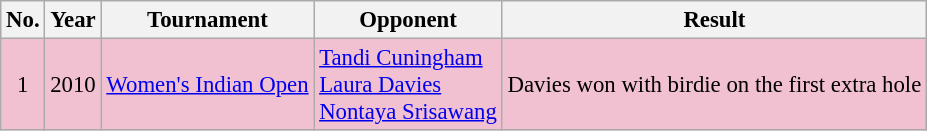<table class="wikitable" style="font-size:95%;">
<tr>
<th>No.</th>
<th>Year</th>
<th>Tournament</th>
<th>Opponent</th>
<th>Result</th>
</tr>
<tr style="background:#F2C1D1;">
<td align=center>1</td>
<td>2010</td>
<td><a href='#'>Women's Indian Open</a></td>
<td> <a href='#'>Tandi Cuningham</a><br> <a href='#'>Laura Davies</a><br> <a href='#'>Nontaya Srisawang</a></td>
<td>Davies won with birdie on the first extra hole</td>
</tr>
</table>
